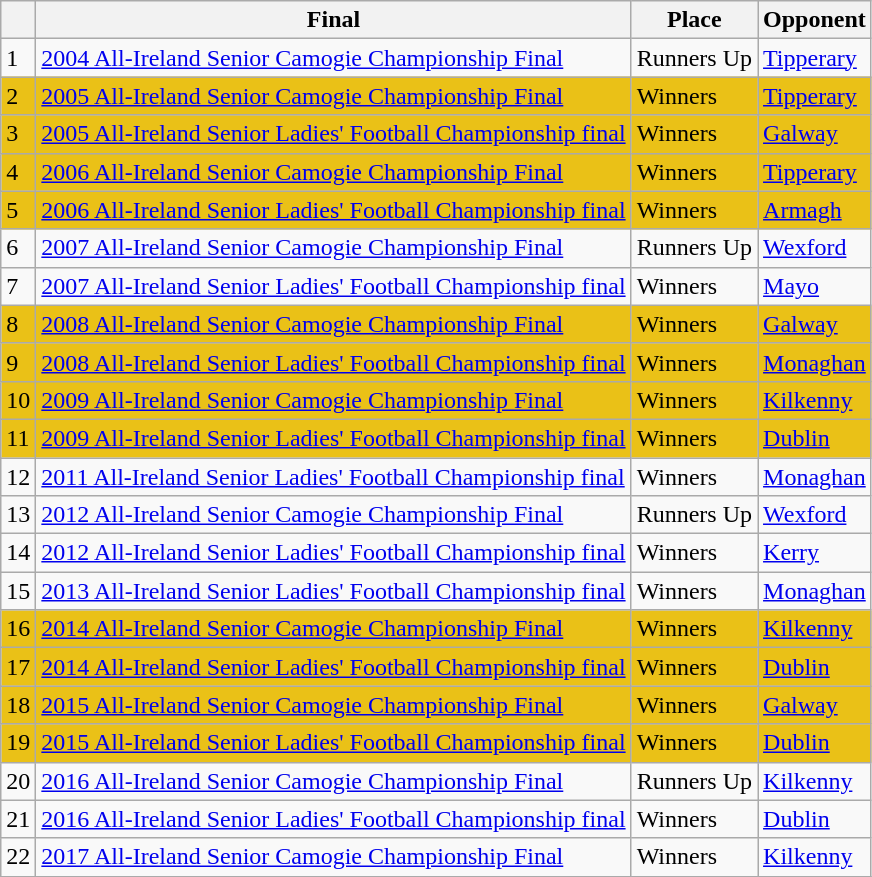<table class="wikitable collapsible">
<tr>
<th></th>
<th>Final</th>
<th>Place</th>
<th>Opponent</th>
</tr>
<tr>
<td>1</td>
<td><a href='#'>2004 All-Ireland Senior Camogie Championship Final</a></td>
<td>Runners Up</td>
<td><a href='#'>Tipperary</a></td>
</tr>
<tr bgcolor=#EAC117>
<td>2</td>
<td><a href='#'>2005 All-Ireland Senior Camogie Championship Final</a></td>
<td>Winners</td>
<td><a href='#'>Tipperary</a></td>
</tr>
<tr bgcolor=#EAC117>
<td>3</td>
<td><a href='#'>2005 All-Ireland Senior Ladies' Football Championship final</a></td>
<td>Winners</td>
<td><a href='#'>Galway</a></td>
</tr>
<tr bgcolor=#EAC117>
<td>4</td>
<td><a href='#'>2006 All-Ireland Senior Camogie Championship Final</a></td>
<td>Winners</td>
<td><a href='#'>Tipperary</a></td>
</tr>
<tr bgcolor=#EAC117>
<td>5</td>
<td><a href='#'>2006 All-Ireland Senior Ladies' Football Championship final</a></td>
<td>Winners</td>
<td><a href='#'>Armagh</a></td>
</tr>
<tr>
<td>6</td>
<td><a href='#'>2007 All-Ireland Senior Camogie Championship Final</a></td>
<td>Runners Up</td>
<td><a href='#'>Wexford</a></td>
</tr>
<tr>
<td>7</td>
<td><a href='#'>2007 All-Ireland Senior Ladies' Football Championship final</a></td>
<td>Winners</td>
<td><a href='#'>Mayo</a></td>
</tr>
<tr bgcolor=#EAC117>
<td>8</td>
<td><a href='#'>2008 All-Ireland Senior Camogie Championship Final</a></td>
<td>Winners</td>
<td><a href='#'>Galway</a></td>
</tr>
<tr bgcolor=#EAC117>
<td>9</td>
<td><a href='#'>2008 All-Ireland Senior Ladies' Football Championship final</a></td>
<td>Winners</td>
<td><a href='#'>Monaghan</a></td>
</tr>
<tr bgcolor=#EAC117>
<td>10</td>
<td><a href='#'>2009 All-Ireland Senior Camogie Championship Final</a></td>
<td>Winners</td>
<td><a href='#'>Kilkenny</a></td>
</tr>
<tr bgcolor=#EAC117>
<td>11</td>
<td><a href='#'>2009 All-Ireland Senior Ladies' Football Championship final</a></td>
<td>Winners</td>
<td><a href='#'>Dublin</a></td>
</tr>
<tr>
<td>12</td>
<td><a href='#'>2011 All-Ireland Senior Ladies' Football Championship final</a></td>
<td>Winners</td>
<td><a href='#'>Monaghan</a></td>
</tr>
<tr>
<td>13</td>
<td><a href='#'>2012 All-Ireland Senior Camogie Championship Final</a></td>
<td>Runners Up</td>
<td><a href='#'>Wexford</a></td>
</tr>
<tr>
<td>14</td>
<td><a href='#'>2012 All-Ireland Senior Ladies' Football Championship final</a></td>
<td>Winners</td>
<td><a href='#'>Kerry</a></td>
</tr>
<tr>
<td>15</td>
<td><a href='#'>2013 All-Ireland Senior Ladies' Football Championship final</a></td>
<td>Winners</td>
<td><a href='#'>Monaghan</a></td>
</tr>
<tr bgcolor=#EAC117>
<td>16</td>
<td><a href='#'>2014 All-Ireland Senior Camogie Championship Final</a></td>
<td>Winners</td>
<td><a href='#'>Kilkenny</a></td>
</tr>
<tr bgcolor=#EAC117>
<td>17</td>
<td><a href='#'>2014 All-Ireland Senior Ladies' Football Championship final</a></td>
<td>Winners</td>
<td><a href='#'>Dublin</a></td>
</tr>
<tr bgcolor=#EAC117>
<td>18</td>
<td><a href='#'>2015 All-Ireland Senior Camogie Championship Final</a></td>
<td>Winners</td>
<td><a href='#'>Galway</a></td>
</tr>
<tr bgcolor=#EAC117>
<td>19</td>
<td><a href='#'>2015 All-Ireland Senior Ladies' Football Championship final</a></td>
<td>Winners</td>
<td><a href='#'>Dublin</a></td>
</tr>
<tr>
<td>20</td>
<td><a href='#'>2016 All-Ireland Senior Camogie Championship Final</a></td>
<td>Runners Up</td>
<td><a href='#'>Kilkenny</a></td>
</tr>
<tr>
<td>21</td>
<td><a href='#'>2016 All-Ireland Senior Ladies' Football Championship final</a></td>
<td>Winners</td>
<td><a href='#'>Dublin</a></td>
</tr>
<tr>
<td>22</td>
<td><a href='#'>2017 All-Ireland Senior Camogie Championship Final</a></td>
<td>Winners</td>
<td><a href='#'>Kilkenny</a></td>
</tr>
<tr>
</tr>
</table>
